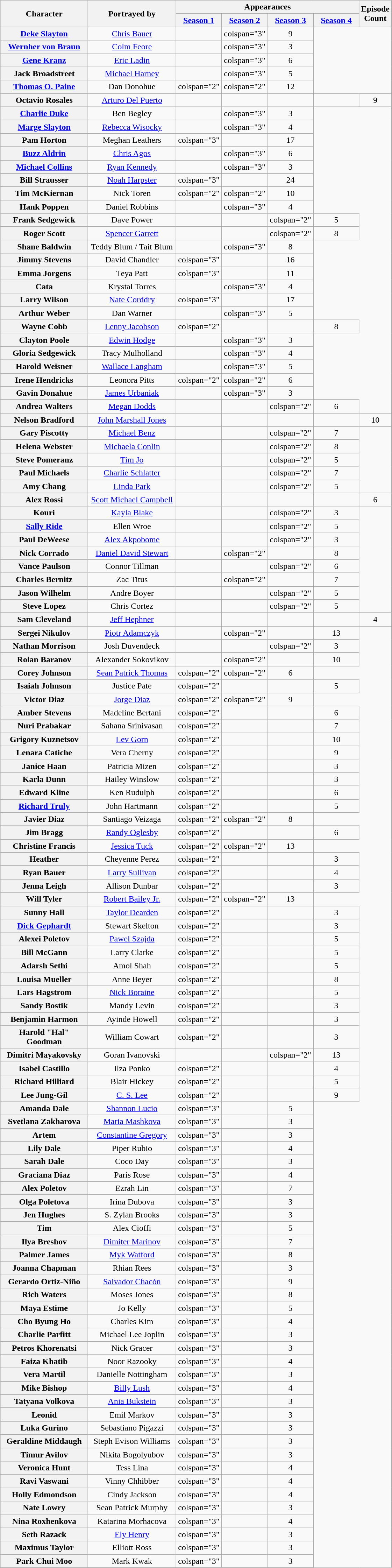<table class="sortable wikitable" style="text-align: center;">
<tr>
<th rowspan="2" style="width: 160px;">Character</th>
<th rowspan="2" style="width: 160px;">Portrayed by</th>
<th colspan="4">Appearances</th>
<th rowspan="2">Episode<br>Count</th>
</tr>
<tr>
<th style="width: 80px;"><a href='#'>Season 1</a></th>
<th style="width: 80px;"><a href='#'>Season 2</a></th>
<th style="width: 80px;"><a href='#'>Season 3</a></th>
<th style="width: 80px;"><a href='#'>Season 4</a></th>
</tr>
<tr>
<th><a href='#'>Deke Slayton</a></th>
<td><a href='#'>Chris Bauer</a></td>
<td></td>
<td>colspan="3" </td>
<td>9</td>
</tr>
<tr>
<th><a href='#'>Wernher von Braun</a></th>
<td><a href='#'>Colm Feore</a></td>
<td></td>
<td>colspan="3" </td>
<td>3</td>
</tr>
<tr>
<th><a href='#'>Gene Kranz</a></th>
<td><a href='#'>Eric Ladin</a></td>
<td></td>
<td>colspan="3" </td>
<td>6</td>
</tr>
<tr>
<th>Jack Broadstreet</th>
<td><a href='#'>Michael Harney</a></td>
<td></td>
<td>colspan="3" </td>
<td>5</td>
</tr>
<tr>
<th><a href='#'>Thomas O. Paine</a></th>
<td>Dan Donohue</td>
<td>colspan="2" </td>
<td>colspan="2" </td>
<td>12</td>
</tr>
<tr>
<th>Octavio Rosales</th>
<td><a href='#'>Arturo Del Puerto</a></td>
<td></td>
<td></td>
<td></td>
<td></td>
<td>9</td>
</tr>
<tr>
<th><a href='#'>Charlie Duke</a></th>
<td>Ben Begley</td>
<td></td>
<td>colspan="3" </td>
<td>3</td>
</tr>
<tr>
<th><a href='#'>Marge Slayton</a></th>
<td><a href='#'>Rebecca Wisocky</a></td>
<td></td>
<td>colspan="3" </td>
<td>4</td>
</tr>
<tr>
<th>Pam Horton</th>
<td>Meghan Leathers</td>
<td>colspan="3" </td>
<td></td>
<td>17</td>
</tr>
<tr>
<th><a href='#'>Buzz Aldrin</a></th>
<td><a href='#'>Chris Agos</a></td>
<td></td>
<td>colspan="3" </td>
<td>6</td>
</tr>
<tr>
<th><a href='#'>Michael Collins</a></th>
<td><a href='#'>Ryan Kennedy</a></td>
<td></td>
<td>colspan="3" </td>
<td>3</td>
</tr>
<tr>
<th>Bill Strausser</th>
<td><a href='#'>Noah Harpster</a></td>
<td>colspan="3" </td>
<td></td>
<td>24</td>
</tr>
<tr>
<th>Tim McKiernan</th>
<td>Nick Toren</td>
<td>colspan="2" </td>
<td>colspan="2" </td>
<td>10</td>
</tr>
<tr>
<th>Hank Poppen</th>
<td>Daniel Robbins</td>
<td></td>
<td>colspan="3" </td>
<td>4</td>
</tr>
<tr>
<th>Frank Sedgewick</th>
<td>Dave Power</td>
<td></td>
<td></td>
<td>colspan="2" </td>
<td>5</td>
</tr>
<tr>
<th>Roger Scott</th>
<td><a href='#'>Spencer Garrett</a></td>
<td></td>
<td></td>
<td>colspan="2" </td>
<td>8</td>
</tr>
<tr>
<th>Shane Baldwin</th>
<td>Teddy Blum / Tait Blum</td>
<td></td>
<td>colspan="3" </td>
<td>8</td>
</tr>
<tr>
<th>Jimmy Stevens</th>
<td>David Chandler</td>
<td>colspan="3" </td>
<td></td>
<td>16</td>
</tr>
<tr>
<th>Emma Jorgens</th>
<td>Teya Patt</td>
<td>colspan="3" </td>
<td></td>
<td>11</td>
</tr>
<tr>
<th>Cata</th>
<td>Krystal Torres</td>
<td></td>
<td>colspan="3" </td>
<td>4</td>
</tr>
<tr>
<th>Larry Wilson</th>
<td><a href='#'>Nate Corddry</a></td>
<td>colspan="3" </td>
<td></td>
<td>17</td>
</tr>
<tr>
<th>Arthur Weber</th>
<td>Dan Warner</td>
<td></td>
<td>colspan="3" </td>
<td>5</td>
</tr>
<tr>
<th>Wayne Cobb</th>
<td><a href='#'>Lenny Jacobson</a></td>
<td>colspan="2" </td>
<td></td>
<td></td>
<td>8</td>
</tr>
<tr>
<th>Clayton Poole</th>
<td><a href='#'>Edwin Hodge</a></td>
<td></td>
<td>colspan="3" </td>
<td>3</td>
</tr>
<tr>
<th>Gloria Sedgewick</th>
<td>Tracy Mulholland</td>
<td></td>
<td>colspan="3" </td>
<td>4</td>
</tr>
<tr>
<th>Harold Weisner</th>
<td><a href='#'>Wallace Langham</a></td>
<td></td>
<td>colspan="3" </td>
<td>5</td>
</tr>
<tr>
<th>Irene Hendricks</th>
<td>Leonora Pitts</td>
<td>colspan="2" </td>
<td>colspan="2" </td>
<td>6</td>
</tr>
<tr>
<th>Gavin Donahue</th>
<td><a href='#'>James Urbaniak</a></td>
<td></td>
<td>colspan="3" </td>
<td>3</td>
</tr>
<tr>
<th>Andrea Walters</th>
<td><a href='#'>Megan Dodds</a></td>
<td></td>
<td></td>
<td>colspan="2" </td>
<td>6</td>
</tr>
<tr>
<th>Nelson Bradford</th>
<td><a href='#'>John Marshall Jones</a></td>
<td></td>
<td></td>
<td></td>
<td></td>
<td>10</td>
</tr>
<tr>
<th>Gary Piscotty</th>
<td><a href='#'>Michael Benz</a></td>
<td></td>
<td></td>
<td>colspan="2" </td>
<td>7</td>
</tr>
<tr>
<th>Helena Webster</th>
<td><a href='#'>Michaela Conlin</a></td>
<td></td>
<td></td>
<td>colspan="2" </td>
<td>8</td>
</tr>
<tr>
<th>Steve Pomeranz</th>
<td><a href='#'>Tim Jo</a></td>
<td></td>
<td></td>
<td>colspan="2" </td>
<td>5</td>
</tr>
<tr>
<th>Paul Michaels</th>
<td><a href='#'>Charlie Schlatter</a></td>
<td></td>
<td></td>
<td>colspan="2" </td>
<td>7</td>
</tr>
<tr>
<th>Amy Chang</th>
<td><a href='#'>Linda Park</a></td>
<td></td>
<td></td>
<td>colspan="2" </td>
<td>5</td>
</tr>
<tr>
<th>Alex Rossi</th>
<td><a href='#'>Scott Michael Campbell</a></td>
<td></td>
<td></td>
<td></td>
<td></td>
<td>6</td>
</tr>
<tr>
<th>Kouri</th>
<td><a href='#'>Kayla Blake</a></td>
<td></td>
<td></td>
<td>colspan="2" </td>
<td>3</td>
</tr>
<tr>
<th><a href='#'>Sally Ride</a></th>
<td>Ellen Wroe</td>
<td></td>
<td></td>
<td>colspan="2" </td>
<td>5</td>
</tr>
<tr>
<th>Paul DeWeese</th>
<td><a href='#'>Alex Akpobome</a></td>
<td></td>
<td></td>
<td>colspan="2" </td>
<td>3</td>
</tr>
<tr>
<th>Nick Corrado</th>
<td><a href='#'>Daniel David Stewart</a></td>
<td></td>
<td>colspan="2" </td>
<td></td>
<td>8</td>
</tr>
<tr>
<th>Vance Paulson</th>
<td>Connor Tillman</td>
<td></td>
<td></td>
<td>colspan="2" </td>
<td>6</td>
</tr>
<tr>
<th>Charles Bernitz</th>
<td>Zac Titus</td>
<td></td>
<td>colspan="2" </td>
<td></td>
<td>7</td>
</tr>
<tr>
<th>Jason Wilhelm</th>
<td>Andre Boyer</td>
<td></td>
<td></td>
<td>colspan="2" </td>
<td>5</td>
</tr>
<tr>
<th>Steve Lopez</th>
<td>Chris Cortez</td>
<td></td>
<td></td>
<td>colspan="2" </td>
<td>5</td>
</tr>
<tr>
<th>Sam Cleveland</th>
<td><a href='#'>Jeff Hephner</a></td>
<td></td>
<td></td>
<td></td>
<td></td>
<td>4</td>
</tr>
<tr>
<th>Sergei Nikulov</th>
<td><a href='#'>Piotr Adamczyk</a></td>
<td></td>
<td>colspan="2" </td>
<td></td>
<td>13</td>
</tr>
<tr>
<th>Nathan Morrison</th>
<td>Josh Duvendeck</td>
<td></td>
<td></td>
<td>colspan="2" </td>
<td>3</td>
</tr>
<tr>
<th>Rolan Baranov</th>
<td>Alexander Sokovikov</td>
<td></td>
<td>colspan="2" </td>
<td></td>
<td>10</td>
</tr>
<tr>
<th>Corey Johnson</th>
<td><a href='#'>Sean Patrick Thomas</a></td>
<td>colspan="2" </td>
<td>colspan="2" </td>
<td>6</td>
</tr>
<tr>
<th>Isaiah Johnson</th>
<td>Justice Pate</td>
<td>colspan="2" </td>
<td></td>
<td></td>
<td>5</td>
</tr>
<tr>
<th>Victor Diaz</th>
<td><a href='#'>Jorge Diaz</a></td>
<td>colspan="2" </td>
<td>colspan="2" </td>
<td>9</td>
</tr>
<tr>
<th>Amber Stevens</th>
<td>Madeline Bertani</td>
<td>colspan="2" </td>
<td></td>
<td></td>
<td>6</td>
</tr>
<tr>
<th>Nuri Prabakar</th>
<td>Sahana Srinivasan</td>
<td>colspan="2" </td>
<td></td>
<td></td>
<td>7</td>
</tr>
<tr>
<th>Grigory Kuznetsov</th>
<td><a href='#'>Lev Gorn</a></td>
<td>colspan="2" </td>
<td></td>
<td></td>
<td>10</td>
</tr>
<tr>
<th>Lenara Catiche</th>
<td>Vera Cherny</td>
<td>colspan="2" </td>
<td></td>
<td></td>
<td>9</td>
</tr>
<tr>
<th>Janice Haan</th>
<td>Patricia Mizen</td>
<td>colspan="2" </td>
<td></td>
<td></td>
<td>3</td>
</tr>
<tr>
<th>Karla Dunn</th>
<td>Hailey Winslow</td>
<td>colspan="2" </td>
<td></td>
<td></td>
<td>3</td>
</tr>
<tr>
<th>Edward Kline</th>
<td>Ken Rudulph</td>
<td>colspan="2" </td>
<td></td>
<td></td>
<td>6</td>
</tr>
<tr>
<th><a href='#'>Richard Truly</a></th>
<td>John Hartmann</td>
<td>colspan="2" </td>
<td></td>
<td></td>
<td>5</td>
</tr>
<tr>
<th>Javier Diaz</th>
<td>Santiago Veizaga</td>
<td>colspan="2" </td>
<td>colspan="2" </td>
<td>8</td>
</tr>
<tr>
<th>Jim Bragg</th>
<td><a href='#'>Randy Oglesby</a></td>
<td>colspan="2" </td>
<td></td>
<td></td>
<td>6</td>
</tr>
<tr>
<th>Christine Francis</th>
<td><a href='#'>Jessica Tuck</a></td>
<td>colspan="2" </td>
<td>colspan="2" </td>
<td>13</td>
</tr>
<tr>
<th>Heather</th>
<td>Cheyenne Perez</td>
<td>colspan="2" </td>
<td></td>
<td></td>
<td>3</td>
</tr>
<tr>
<th>Ryan Bauer</th>
<td><a href='#'>Larry Sullivan</a></td>
<td>colspan="2" </td>
<td></td>
<td></td>
<td>4</td>
</tr>
<tr>
<th>Jenna Leigh</th>
<td>Allison Dunbar</td>
<td>colspan="2" </td>
<td></td>
<td></td>
<td>3</td>
</tr>
<tr>
<th>Will Tyler</th>
<td><a href='#'>Robert Bailey Jr.</a></td>
<td>colspan="2" </td>
<td>colspan="2" </td>
<td>13</td>
</tr>
<tr>
<th>Sunny Hall</th>
<td><a href='#'>Taylor Dearden</a></td>
<td>colspan="2" </td>
<td></td>
<td></td>
<td>3</td>
</tr>
<tr>
<th><a href='#'>Dick Gephardt</a></th>
<td>Stewart Skelton</td>
<td>colspan="2" </td>
<td></td>
<td></td>
<td>3</td>
</tr>
<tr>
<th>Alexei Poletov</th>
<td><a href='#'>Pawel Szajda</a></td>
<td>colspan="2" </td>
<td></td>
<td></td>
<td>5</td>
</tr>
<tr>
<th>Bill McGann</th>
<td>Larry Clarke</td>
<td>colspan="2" </td>
<td></td>
<td></td>
<td>5</td>
</tr>
<tr>
<th>Adarsh Sethi</th>
<td>Amol Shah</td>
<td>colspan="2" </td>
<td></td>
<td></td>
<td>5</td>
</tr>
<tr>
<th>Louisa Mueller</th>
<td>Anne Beyer</td>
<td>colspan="2" </td>
<td></td>
<td></td>
<td>8</td>
</tr>
<tr>
<th>Lars Hagstrom</th>
<td><a href='#'>Nick Boraine</a></td>
<td>colspan="2" </td>
<td></td>
<td></td>
<td>5</td>
</tr>
<tr>
<th>Sandy Bostik</th>
<td>Mandy Levin</td>
<td>colspan="2" </td>
<td></td>
<td></td>
<td>3</td>
</tr>
<tr>
<th>Benjamin Harmon</th>
<td>Ayinde Howell</td>
<td>colspan="2" </td>
<td></td>
<td></td>
<td>3</td>
</tr>
<tr>
<th>Harold "Hal" Goodman</th>
<td>William Cowart</td>
<td>colspan="2" </td>
<td></td>
<td></td>
<td>3</td>
</tr>
<tr>
<th>Dimitri Mayakovsky</th>
<td>Goran Ivanovski</td>
<td></td>
<td></td>
<td>colspan="2" </td>
<td>13</td>
</tr>
<tr>
<th>Isabel Castillo</th>
<td>Ilza Ponko</td>
<td>colspan="2" </td>
<td></td>
<td></td>
<td>4</td>
</tr>
<tr>
<th>Richard Hilliard</th>
<td>Blair Hickey</td>
<td>colspan="2" </td>
<td></td>
<td></td>
<td>5</td>
</tr>
<tr>
<th>Lee Jung-Gil</th>
<td><a href='#'>C. S. Lee</a></td>
<td>colspan="2" </td>
<td></td>
<td></td>
<td>9</td>
</tr>
<tr>
<th>Amanda Dale</th>
<td><a href='#'>Shannon Lucio</a></td>
<td>colspan="3" </td>
<td></td>
<td>5</td>
</tr>
<tr>
<th>Svetlana Zakharova</th>
<td><a href='#'>Maria Mashkova</a></td>
<td>colspan="3" </td>
<td></td>
<td>3</td>
</tr>
<tr>
<th>Artem</th>
<td><a href='#'>Constantine Gregory</a></td>
<td>colspan="3" </td>
<td></td>
<td>3</td>
</tr>
<tr>
<th>Lily Dale</th>
<td>Piper Rubio</td>
<td>colspan="3" </td>
<td></td>
<td>4</td>
</tr>
<tr>
<th>Sarah Dale</th>
<td>Coco Day</td>
<td>colspan="3" </td>
<td></td>
<td>3</td>
</tr>
<tr>
<th>Graciana Diaz</th>
<td>Paris Rose</td>
<td>colspan="3" </td>
<td></td>
<td>4</td>
</tr>
<tr>
<th>Alex Poletov</th>
<td>Ezrah Lin</td>
<td>colspan="3" </td>
<td></td>
<td>7</td>
</tr>
<tr>
<th>Olga Poletova</th>
<td>Irina Dubova</td>
<td>colspan="3" </td>
<td></td>
<td>3</td>
</tr>
<tr>
<th>Jen Hughes</th>
<td>S. Zylan Brooks</td>
<td>colspan="3" </td>
<td></td>
<td>3</td>
</tr>
<tr>
<th>Tim</th>
<td>Alex Cioffi</td>
<td>colspan="3" </td>
<td></td>
<td>5</td>
</tr>
<tr>
<th>Ilya Breshov</th>
<td><a href='#'>Dimiter Marinov</a></td>
<td>colspan="3" </td>
<td></td>
<td>7</td>
</tr>
<tr>
<th>Palmer James</th>
<td><a href='#'>Myk Watford</a></td>
<td>colspan="3" </td>
<td></td>
<td>8</td>
</tr>
<tr>
<th>Joanna Chapman</th>
<td>Rhian Rees</td>
<td>colspan="3" </td>
<td></td>
<td>3</td>
</tr>
<tr>
<th>Gerardo Ortiz-Niño</th>
<td><a href='#'>Salvador Chacón</a></td>
<td>colspan="3" </td>
<td></td>
<td>9</td>
</tr>
<tr>
<th>Rich Waters</th>
<td>Moses Jones</td>
<td>colspan="3" </td>
<td></td>
<td>8</td>
</tr>
<tr>
<th>Maya Estime</th>
<td>Jo Kelly</td>
<td>colspan="3" </td>
<td></td>
<td>5</td>
</tr>
<tr>
<th>Cho Byung Ho</th>
<td>Charles Kim</td>
<td>colspan="3" </td>
<td></td>
<td>4</td>
</tr>
<tr>
<th>Charlie Parfitt</th>
<td>Michael Lee Joplin</td>
<td>colspan="3" </td>
<td></td>
<td>3</td>
</tr>
<tr>
<th>Petros Khorenatsi</th>
<td>Nick Gracer</td>
<td>colspan="3" </td>
<td></td>
<td>3</td>
</tr>
<tr>
<th>Faiza Khatib</th>
<td>Noor Razooky</td>
<td>colspan="3" </td>
<td></td>
<td>4</td>
</tr>
<tr>
<th>Vera Martil</th>
<td>Danielle Nottingham</td>
<td>colspan="3" </td>
<td></td>
<td>3</td>
</tr>
<tr>
<th>Mike Bishop</th>
<td><a href='#'>Billy Lush</a></td>
<td>colspan="3" </td>
<td></td>
<td>4</td>
</tr>
<tr>
<th>Tatyana Volkova</th>
<td><a href='#'>Ania Bukstein</a></td>
<td>colspan="3" </td>
<td></td>
<td>3</td>
</tr>
<tr>
<th>Leonid</th>
<td>Emil Markov</td>
<td>colspan="3" </td>
<td></td>
<td>3</td>
</tr>
<tr>
<th>Luka Gurino</th>
<td>Sebastiano Pigazzi</td>
<td>colspan="3" </td>
<td></td>
<td>3</td>
</tr>
<tr>
<th>Geraldine Middaugh</th>
<td>Steph Evison Williams</td>
<td>colspan="3" </td>
<td></td>
<td>3</td>
</tr>
<tr>
<th>Timur Avilov</th>
<td>Nikita Bogolyubov</td>
<td>colspan="3" </td>
<td></td>
<td>3</td>
</tr>
<tr>
<th>Veronica Hunt</th>
<td>Tess Lina</td>
<td>colspan="3" </td>
<td></td>
<td>4</td>
</tr>
<tr>
<th>Ravi Vaswani</th>
<td>Vinny Chhibber</td>
<td>colspan="3" </td>
<td></td>
<td>4</td>
</tr>
<tr>
<th>Holly Edmondson</th>
<td>Cindy Jackson</td>
<td>colspan="3" </td>
<td></td>
<td>4</td>
</tr>
<tr>
<th>Nate Lowry</th>
<td>Sean Patrick Murphy</td>
<td>colspan="3" </td>
<td></td>
<td>3</td>
</tr>
<tr>
<th>Nina Roxhenkova</th>
<td>Katarina Morhacova</td>
<td>colspan="3" </td>
<td></td>
<td>4</td>
</tr>
<tr>
<th>Seth Razack</th>
<td><a href='#'>Ely Henry</a></td>
<td>colspan="3" </td>
<td></td>
<td>3</td>
</tr>
<tr>
<th>Maximus Taylor</th>
<td>Elliott Ross</td>
<td>colspan="3" </td>
<td></td>
<td>3</td>
</tr>
<tr>
<th>Park Chui Moo</th>
<td>Mark Kwak</td>
<td>colspan="3" </td>
<td></td>
<td>3</td>
</tr>
<tr>
</tr>
</table>
